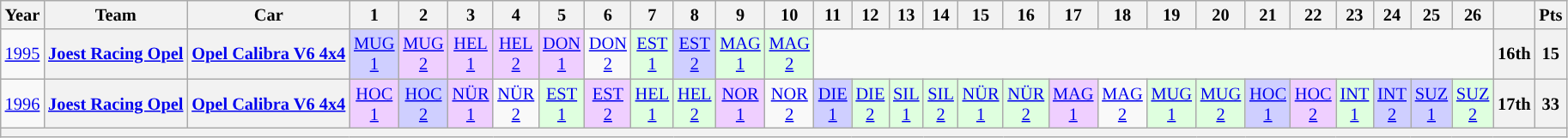<table class="wikitable" border="1" style="text-align:center; font-size:85%;">
<tr>
<th>Year</th>
<th>Team</th>
<th>Car</th>
<th>1</th>
<th>2</th>
<th>3</th>
<th>4</th>
<th>5</th>
<th>6</th>
<th>7</th>
<th>8</th>
<th>9</th>
<th>10</th>
<th>11</th>
<th>12</th>
<th>13</th>
<th>14</th>
<th>15</th>
<th>16</th>
<th>17</th>
<th>18</th>
<th>19</th>
<th>20</th>
<th>21</th>
<th>22</th>
<th>23</th>
<th>24</th>
<th>25</th>
<th>26</th>
<th></th>
<th>Pts</th>
</tr>
<tr>
<td><a href='#'>1995</a></td>
<th nowrap><a href='#'>Joest Racing Opel</a></th>
<th nowrap><a href='#'>Opel Calibra V6 4x4</a></th>
<td style="background:#CFCFFF;"><a href='#'>MUG<br>1</a><br></td>
<td style="background:#EFCFFF;"><a href='#'>MUG<br>2</a><br></td>
<td style="background:#EFCFFF;"><a href='#'>HEL<br>1</a><br></td>
<td style="background:#EFCFFF;"><a href='#'>HEL<br>2</a><br></td>
<td style="background:#EFCFFF;"><a href='#'>DON<br>1</a><br></td>
<td style="background"><a href='#'>DON<br>2</a><br></td>
<td style="background:#DFFFDF;"><a href='#'>EST<br>1</a><br></td>
<td style="background:#CFCFFF;"><a href='#'>EST<br>2</a><br></td>
<td style="background:#DFFFDF;"><a href='#'>MAG<br>1</a><br></td>
<td style="background:#DFFFDF;"><a href='#'>MAG<br>2</a><br></td>
<td colspan=16></td>
<th>16th</th>
<th>15</th>
</tr>
<tr>
<td><a href='#'>1996</a></td>
<th nowrap><a href='#'>Joest Racing Opel</a></th>
<th nowrap><a href='#'>Opel Calibra V6 4x4</a></th>
<td style="background:#EFCFFF;"><a href='#'>HOC<br>1</a><br></td>
<td style="background:#CFCFFF;"><a href='#'>HOC<br>2</a><br></td>
<td style="background:#EFCFFF;"><a href='#'>NÜR<br>1</a><br></td>
<td><a href='#'>NÜR<br>2</a><br></td>
<td style="background:#DFFFDF;"><a href='#'>EST<br>1</a><br></td>
<td style="background:#EFCFFF;"><a href='#'>EST<br>2</a><br></td>
<td style="background:#DFFFDF;"><a href='#'>HEL<br>1</a><br></td>
<td style="background:#DFFFDF;"><a href='#'>HEL<br>2</a><br></td>
<td style="background:#EFCFFF;"><a href='#'>NOR<br>1</a><br></td>
<td><a href='#'>NOR<br>2</a><br></td>
<td style="background:#CFCFFF;"><a href='#'>DIE<br>1</a><br></td>
<td style="background:#DFFFDF;"><a href='#'>DIE<br>2</a><br></td>
<td style="background:#DFFFDF;"><a href='#'>SIL<br>1</a><br></td>
<td style="background:#DFFFDF;"><a href='#'>SIL<br>2</a><br></td>
<td style="background:#DFFFDF;"><a href='#'>NÜR<br>1</a><br></td>
<td style="background:#DFFFDF;"><a href='#'>NÜR<br>2</a><br></td>
<td style="background:#EFCFFF;"><a href='#'>MAG<br>1</a><br></td>
<td><a href='#'>MAG<br>2</a><br></td>
<td style="background:#DFFFDF;"><a href='#'>MUG<br>1</a><br></td>
<td style="background:#DFFFDF;"><a href='#'>MUG<br>2</a><br></td>
<td style="background:#CFCFFF;"><a href='#'>HOC<br>1</a><br></td>
<td style="background:#EFCFFF;"><a href='#'>HOC<br>2</a><br></td>
<td style="background:#DFFFDF;"><a href='#'>INT<br>1</a><br></td>
<td style="background:#CFCFFF;"><a href='#'>INT<br>2</a><br></td>
<td style="background:#CFCFFF;"><a href='#'>SUZ<br>1</a><br></td>
<td style="background:#DFFFDF;"><a href='#'>SUZ<br>2</a><br></td>
<th>17th</th>
<th>33</th>
</tr>
<tr>
<th colspan="31"></th>
</tr>
</table>
